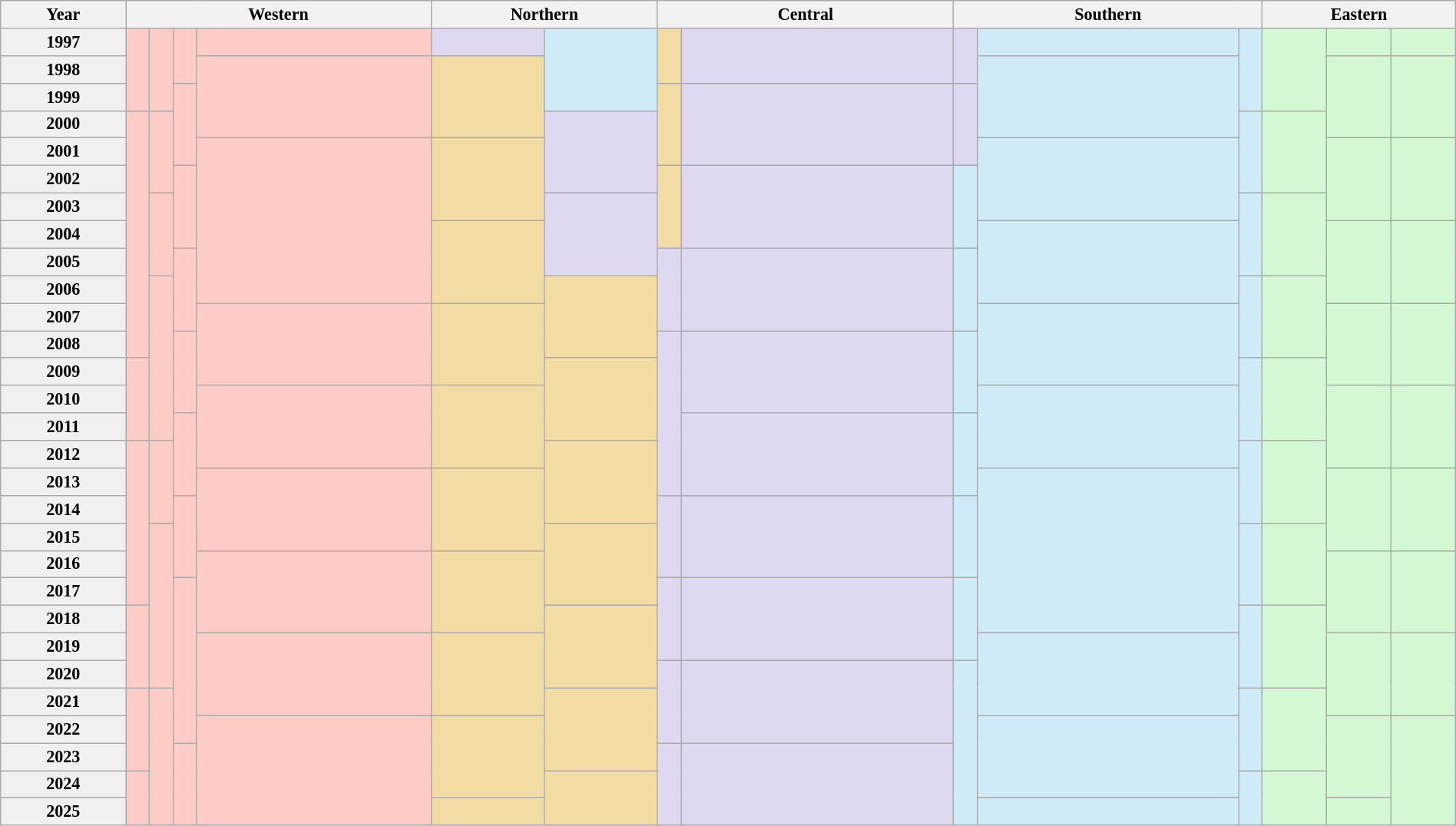<table class="wikitable" width="100%" style="font-size:92%;">
<tr>
<th>Year</th>
<th colspan='4'>Western</th>
<th colspan='2'>Northern</th>
<th colspan='2'>Central</th>
<th colspan='3'>Southern</th>
<th colspan='3'>Eastern</th>
</tr>
<tr align="center">
<td style="background: #f0f0f0"><strong>1997</strong></td>
<td style="background: #fdccc7" rowspan='3'></td>
<td style="background: #fdccc7" rowspan='3'></td>
<td style="background: #fdccc7" rowspan='2'></td>
<td style="background: #fdccc7; min-width:61px;" rowspan='1'></td>
<td style="background: #ded8f1" rowspan='1'></td>
<td style="background: #cfebf7" rowspan='3'></td>
<td style="background: #f2dca4" rowspan='2'></td>
<td style="background: #ded8f1; min-width:72px;" rowspan='2'></td>
<td style="background: #ded8f1" rowspan='2'></td>
<td style="background: #cfebf7; min-width:69px;" rowspan='1'></td>
<td style="background: #cfebf7" rowspan='3'></td>
<td style="background: #d3f8d3" rowspan='3'></td>
<td style="background: #d3f8d3" rowspan='1'></td>
<td style="background: #d3f8d3" rowspan='1'></td>
</tr>
<tr align="center">
<td style="background: #f0f0f0"><strong>1998</strong></td>
<td style="background: #fdccc7" rowspan='3'></td>
<td style="background: #f2dca4" rowspan='3'></td>
<td style="background: #cfebf7" rowspan='3'></td>
<td style="background: #d3f8d3" rowspan='3'></td>
<td style="background: #d3f8d3" rowspan='3'></td>
</tr>
<tr align="center">
<td style="background: #f0f0f0"><strong>1999</strong></td>
<td style="background: #fdccc7" rowspan='3'></td>
<td style="background: #f2dca4" rowspan='3'></td>
<td style="background: #ded8f1" rowspan='3'></td>
<td style="background: #ded8f1" rowspan='3'></td>
</tr>
<tr align="center">
<td style="background: #f0f0f0"><strong>2000</strong></td>
<td style="background: #fdccc7" rowspan='9'></td>
<td style="background: #fdccc7" rowspan='3'></td>
<td style="background: #ded8f1" rowspan='3'></td>
<td style="background: #cfebf7" rowspan='3'></td>
<td style="background: #d3f8d3" rowspan='3'></td>
</tr>
<tr align="center">
<td style="background: #f0f0f0"><strong>2001</strong></td>
<td style="background: #fdccc7" rowspan='6'></td>
<td style="background: #f2dca4" rowspan='3'></td>
<td style="background: #cfebf7" rowspan='3'></td>
<td style="background: #d3f8d3" rowspan='3'></td>
<td style="background: #d3f8d3" rowspan='3'></td>
</tr>
<tr align="center">
<td style="background: #f0f0f0"><strong>2002</strong></td>
<td style="background: #fdccc7" rowspan='3'></td>
<td style="background: #f2dca4" rowspan='3'></td>
<td style="background: #ded8f1" rowspan='3'></td>
<td style="background: #cfebf7" rowspan='3'></td>
</tr>
<tr align="center">
<td style="background: #f0f0f0"><strong>2003</strong></td>
<td style="background: #fdccc7" rowspan='3'></td>
<td style="background: #ded8f1" rowspan='3'></td>
<td style="background: #cfebf7" rowspan='3'></td>
<td style="background: #d3f8d3" rowspan='3'></td>
</tr>
<tr align="center">
<td style="background: #f0f0f0"><strong>2004</strong></td>
<td style="background: #f2dca4" rowspan='3'></td>
<td style="background: #cfebf7" rowspan='3'></td>
<td style="background: #d3f8d3" rowspan='3'></td>
<td style="background: #d3f8d3" rowspan='3'></td>
</tr>
<tr align="center">
<td style="background: #f0f0f0"><strong>2005</strong></td>
<td style="background: #fdccc7" rowspan='3'></td>
<td style="background: #ded8f1" rowspan='3'></td>
<td style="background: #ded8f1" rowspan='3'></td>
<td style="background: #cfebf7" rowspan='3'></td>
</tr>
<tr align="center">
<td style="background: #f0f0f0"><strong>2006</strong></td>
<td style="background: #fdccc7" rowspan='6'></td>
<td style="background: #f2dca4" rowspan='3'></td>
<td style="background: #cfebf7" rowspan='3'></td>
<td style="background: #d3f8d3" rowspan='3'></td>
</tr>
<tr align="center">
<td style="background: #f0f0f0"><strong>2007</strong></td>
<td style="background: #fdccc7" rowspan='3'></td>
<td style="background: #f2dca4" rowspan='3'></td>
<td style="background: #cfebf7" rowspan='3'></td>
<td style="background: #d3f8d3" rowspan='3'></td>
<td style="background: #d3f8d3" rowspan='3'></td>
</tr>
<tr align="center">
<td style="background: #f0f0f0"><strong>2008</strong></td>
<td style="background: #fdccc7" rowspan='3'></td>
<td style="background: #ded8f1" rowspan='6'></td>
<td style="background: #ded8f1" rowspan='3'></td>
<td style="background: #cfebf7" rowspan='3'></td>
</tr>
<tr align="center">
<td style="background: #f0f0f0"><strong>2009</strong></td>
<td style="background: #fdccc7" rowspan='3'></td>
<td style="background: #f2dca4" rowspan='3'></td>
<td style="background: #cfebf7" rowspan='3'></td>
<td style="background: #d3f8d3" rowspan='3'></td>
</tr>
<tr align="center">
<td style="background: #f0f0f0"><strong>2010</strong></td>
<td style="background: #fdccc7" rowspan='3'></td>
<td style="background: #f2dca4" rowspan='3'></td>
<td style="background: #cfebf7" rowspan='3'></td>
<td style="background: #d3f8d3" rowspan='3'></td>
<td style="background: #d3f8d3" rowspan='3'></td>
</tr>
<tr align="center">
<td style="background: #f0f0f0"><strong>2011</strong></td>
<td style="background: #fdccc7" rowspan='3'></td>
<td style="background: #ded8f1" rowspan='3'></td>
<td style="background: #cfebf7" rowspan='3'></td>
</tr>
<tr align="center">
<td style="background: #f0f0f0"><strong>2012</strong></td>
<td style="background: #fdccc7" rowspan='6'></td>
<td style="background: #fdccc7" rowspan='3'></td>
<td style="background: #f2dca4" rowspan='3'></td>
<td style="background: #cfebf7" rowspan='3'></td>
<td style="background: #d3f8d3" rowspan='3'></td>
</tr>
<tr align="center">
<td style="background: #f0f0f0"><strong>2013</strong></td>
<td style="background: #fdccc7" rowspan='3'></td>
<td style="background: #f2dca4" rowspan='3'></td>
<td style="background: #cfebf7" rowspan='6'></td>
<td style="background: #d3f8d3" rowspan='3'></td>
<td style="background: #d3f8d3" rowspan='3'></td>
</tr>
<tr align="center">
<td style="background: #f0f0f0"><strong>2014</strong></td>
<td style="background: #fdccc7" rowspan='3'></td>
<td style="background: #ded8f1" rowspan='3'></td>
<td style="background: #ded8f1" rowspan='3'></td>
<td style="background: #cfebf7" rowspan='3'></td>
</tr>
<tr align="center">
<td style="background: #f0f0f0"><strong>2015</strong></td>
<td style="background: #fdccc7" rowspan="6"></td>
<td style="background: #f2dca4" rowspan="3"></td>
<td style="background: #cfebf7" rowspan="3"></td>
<td style="background: #d3f8d3" rowspan="3"></td>
</tr>
<tr align="center">
<td style="background: #f0f0f0"><strong>2016</strong></td>
<td style="background: #fdccc7" rowspan="3"></td>
<td style="background: #f2dca4" rowspan="3"></td>
<td style="background: #d3f8d3" rowspan="3"></td>
<td style="background: #d3f8d3" rowspan="3"></td>
</tr>
<tr align="center">
<td style="background: #f0f0f0"><strong>2017</strong></td>
<td style="background: #fdccc7" rowspan="6"></td>
<td style="background: #ded8f1" rowspan="3"></td>
<td style="background: #ded8f1" rowspan="3"></td>
<td style="background: #cfebf7" rowspan="3"></td>
</tr>
<tr align="center">
<td style="background: #f0f0f0"><strong>2018</strong></td>
<td style="background: #fdccc7" rowspan="3"></td>
<td style="background: #f2dca4" rowspan="3"></td>
<td style="background: #cfebf7" rowspan="3"></td>
<td style="background: #d3f8d3" rowspan="3"></td>
</tr>
<tr align="center">
<td style="background: #f0f0f0"><strong>2019</strong></td>
<td style="background: #fdccc7" rowspan="3"></td>
<td style="background: #f2dca4" rowspan="3"></td>
<td style="background: #cfebf7" rowspan="3"></td>
<td style="background: #d3f8d3" rowspan="3"></td>
<td style="background: #d3f8d3" rowspan="3"></td>
</tr>
<tr align="center">
<td style="background: #f0f0f0"><strong>2020</strong></td>
<td style="background: #ded8f1" rowspan="3"></td>
<td style="background: #ded8f1" rowspan="3"></td>
<td style="background: #cfebf7" rowspan="6"></td>
</tr>
<tr align="center">
<td style="background: #f0f0f0"><strong>2021</strong></td>
<td style="background: #fdccc7" rowspan="3"></td>
<td style="background: #fdccc7" rowspan="5"></td>
<td style="background: #f2dca4" rowspan="3"></td>
<td style="background: #cfebf7" rowspan="3"></td>
<td style="background: #d3f8d3" rowspan="3"></td>
</tr>
<tr align="center">
<td style="background: #f0f0f0"><strong>2022</strong></td>
<td style="background: #fdccc7" rowspan="4"></td>
<td style="background: #f2dca4" rowspan="3"></td>
<td style="background: #cfebf7" rowspan="3"></td>
<td style="background: #d3f8d3" rowspan="3"></td>
<td style="background: #d3f8d3" rowspan="4"></td>
</tr>
<tr align="center">
<td style="background: #f0f0f0"><strong>2023</strong></td>
<td style="background: #fdccc7" rowspan="3"></td>
<td style="background: #ded8f1" rowspan="3"></td>
<td style="background: #ded8f1" rowspan="3"></td>
</tr>
<tr align="center">
<td style="background: #f0f0f0"><strong>2024</strong></td>
<td style="background: #fdccc7" rowspan="2"></td>
<td style="background: #f2dca4" rowspan="2"></td>
<td style="background: #cfebf7" rowspan="2"></td>
<td style="background: #d3f8d3" rowspan="2"></td>
</tr>
<tr align="center">
<td style="background: #f0f0f0"><strong>2025</strong></td>
<td style="background: #f2dca4" rowspan="1"></td>
<td style="background: #cfebf7" rowspan="1"></td>
<td style="background: #d3f8d3" rowspan="1"></td>
</tr>
</table>
